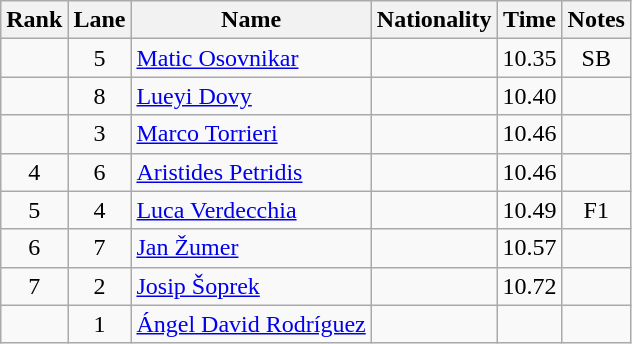<table class="wikitable sortable" style="text-align:center">
<tr>
<th>Rank</th>
<th>Lane</th>
<th>Name</th>
<th>Nationality</th>
<th>Time</th>
<th>Notes</th>
</tr>
<tr>
<td></td>
<td>5</td>
<td align=left><a href='#'>Matic Osovnikar</a></td>
<td align=left></td>
<td>10.35</td>
<td>SB</td>
</tr>
<tr>
<td></td>
<td>8</td>
<td align=left><a href='#'>Lueyi Dovy</a></td>
<td align=left></td>
<td>10.40</td>
<td></td>
</tr>
<tr>
<td></td>
<td>3</td>
<td align=left><a href='#'>Marco Torrieri</a></td>
<td align=left></td>
<td>10.46</td>
<td></td>
</tr>
<tr>
<td>4</td>
<td>6</td>
<td align=left><a href='#'>Aristides Petridis</a></td>
<td align=left></td>
<td>10.46</td>
<td></td>
</tr>
<tr>
<td>5</td>
<td>4</td>
<td align=left><a href='#'>Luca Verdecchia</a></td>
<td align=left></td>
<td>10.49</td>
<td>F1</td>
</tr>
<tr>
<td>6</td>
<td>7</td>
<td align=left><a href='#'>Jan Žumer</a></td>
<td align=left></td>
<td>10.57</td>
<td></td>
</tr>
<tr>
<td>7</td>
<td>2</td>
<td align=left><a href='#'>Josip Šoprek</a></td>
<td align=left></td>
<td>10.72</td>
<td></td>
</tr>
<tr>
<td></td>
<td>1</td>
<td align=left><a href='#'>Ángel David Rodríguez</a></td>
<td align=left></td>
<td></td>
<td></td>
</tr>
</table>
